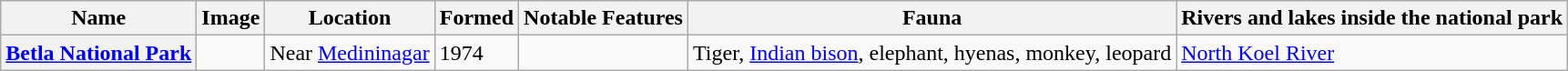<table class="wikitable sortable">
<tr>
<th>Name</th>
<th>Image</th>
<th>Location</th>
<th>Formed</th>
<th>Notable Features</th>
<th>Fauna</th>
<th>Rivers and lakes inside the national park</th>
</tr>
<tr>
<th><a href='#'>Betla National Park</a></th>
<td></td>
<td>Near <a href='#'>Medininagar</a></td>
<td>1974</td>
<td></td>
<td>Tiger, <a href='#'>Indian bison</a>, elephant, hyenas, monkey, leopard</td>
<td><a href='#'>North Koel River</a></td>
</tr>
</table>
